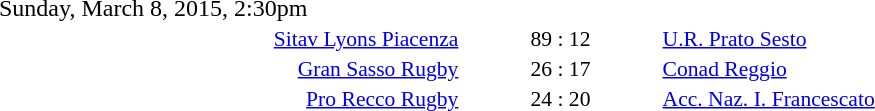<table style="width:70%;" cellspacing="1">
<tr>
<th width=35%></th>
<th width=15%></th>
<th></th>
</tr>
<tr>
<td>Sunday, March 8, 2015, 2:30pm</td>
</tr>
<tr style=font-size:90%>
<td align=right><a href='#'>Sitav Lyons Piacenza</a></td>
<td align=center>89 : 12</td>
<td><a href='#'>U.R. Prato Sesto</a></td>
</tr>
<tr style=font-size:90%>
<td align=right><a href='#'>Gran Sasso Rugby</a></td>
<td align=center>26 : 17</td>
<td><a href='#'>Conad Reggio</a></td>
</tr>
<tr style=font-size:90%>
<td align=right><a href='#'>Pro Recco Rugby</a></td>
<td align=center>24 : 20</td>
<td><a href='#'>Acc. Naz. I. Francescato</a></td>
</tr>
</table>
